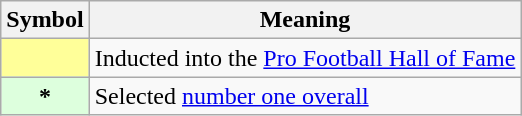<table class="wikitable plainrowheaders" border="1">
<tr>
<th scope="col">Symbol</th>
<th scope="col">Meaning</th>
</tr>
<tr>
<th scope="row" style="text-align:center; background:#FFFF99;"></th>
<td>Inducted into the <a href='#'>Pro Football Hall of Fame</a></td>
</tr>
<tr>
<th scope="row" style="text-align:center; background:#DDFFDD;">*</th>
<td>Selected <a href='#'>number one overall</a></td>
</tr>
</table>
